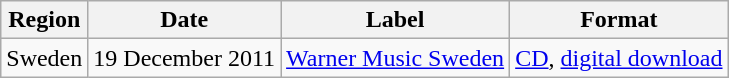<table class="wikitable">
<tr>
<th>Region</th>
<th>Date</th>
<th>Label</th>
<th>Format</th>
</tr>
<tr>
<td>Sweden</td>
<td>19 December 2011</td>
<td><a href='#'>Warner Music Sweden</a></td>
<td><a href='#'>CD</a>, <a href='#'>digital download</a></td>
</tr>
</table>
